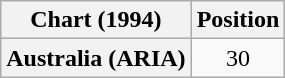<table class="wikitable plainrowheaders" style="text-align:center">
<tr>
<th>Chart (1994)</th>
<th>Position</th>
</tr>
<tr>
<th scope="row">Australia (ARIA)</th>
<td>30</td>
</tr>
</table>
